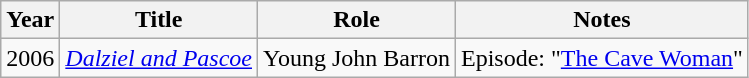<table class="wikitable sortable">
<tr>
<th>Year</th>
<th>Title</th>
<th>Role</th>
<th class="unsortable">Notes</th>
</tr>
<tr>
<td>2006</td>
<td><em><a href='#'>Dalziel and Pascoe</a></em></td>
<td>Young John Barron</td>
<td>Episode: "<a href='#'>The Cave Woman</a>"</td>
</tr>
</table>
